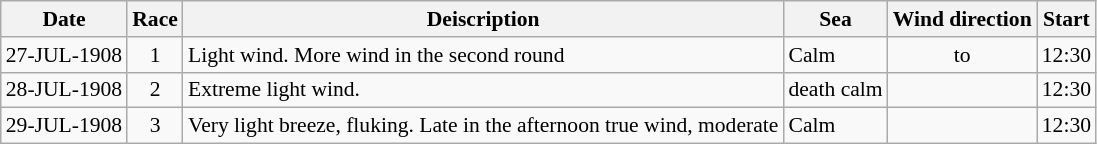<table class="wikitable" style="text-align:right; font-size:90%">
<tr>
<th>Date</th>
<th>Race</th>
<th>Deiscription</th>
<th>Sea</th>
<th>Wind direction</th>
<th>Start</th>
</tr>
<tr>
<td>27-JUL-1908</td>
<td align=center>1</td>
<td align=left>Light wind. More wind in the second round</td>
<td align=left>Calm</td>
<td align=center> to </td>
<td>12:30</td>
</tr>
<tr>
<td>28-JUL-1908</td>
<td align=center>2</td>
<td align=left>Extreme light wind.</td>
<td align=left>death calm</td>
<td align=center></td>
<td>12:30</td>
</tr>
<tr>
<td>29-JUL-1908</td>
<td align=center>3</td>
<td align=left>Very light breeze, fluking. Late in the afternoon true wind, moderate</td>
<td align=left>Calm</td>
<td align=center></td>
<td>12:30</td>
</tr>
</table>
